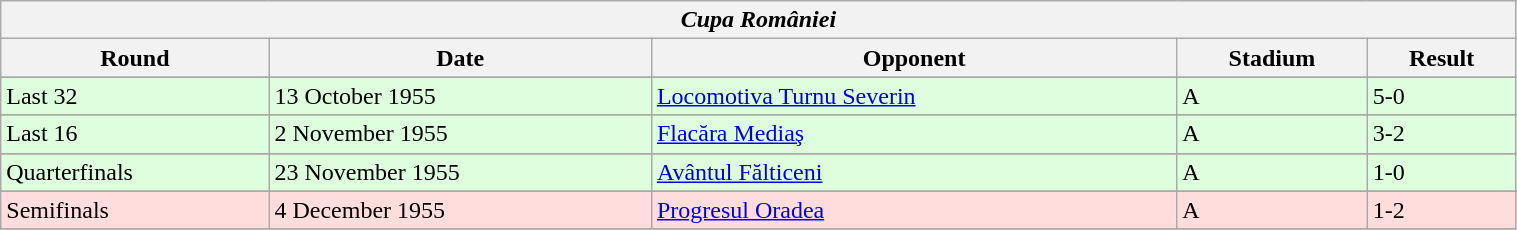<table class="wikitable" style="width:80%;">
<tr>
<th colspan="5" style="text-align:center;"><em>Cupa României</em></th>
</tr>
<tr>
<th>Round</th>
<th>Date</th>
<th>Opponent</th>
<th>Stadium</th>
<th>Result</th>
</tr>
<tr>
</tr>
<tr bgcolor="#ddffdd">
<td>Last 32</td>
<td>13 October 1955</td>
<td><a href='#'>Locomotiva Turnu Severin</a></td>
<td>A</td>
<td>5-0</td>
</tr>
<tr>
</tr>
<tr bgcolor="#ddffdd">
<td>Last 16</td>
<td>2 November 1955</td>
<td><a href='#'>Flacăra Mediaş</a></td>
<td>A</td>
<td>3-2</td>
</tr>
<tr>
</tr>
<tr bgcolor="#ddffdd">
<td>Quarterfinals</td>
<td>23 November 1955</td>
<td><a href='#'>Avântul Fălticeni</a></td>
<td>A</td>
<td>1-0</td>
</tr>
<tr>
</tr>
<tr bgcolor="#ffdddd">
<td>Semifinals</td>
<td>4 December 1955</td>
<td><a href='#'>Progresul Oradea</a></td>
<td>A</td>
<td>1-2</td>
</tr>
<tr>
</tr>
</table>
